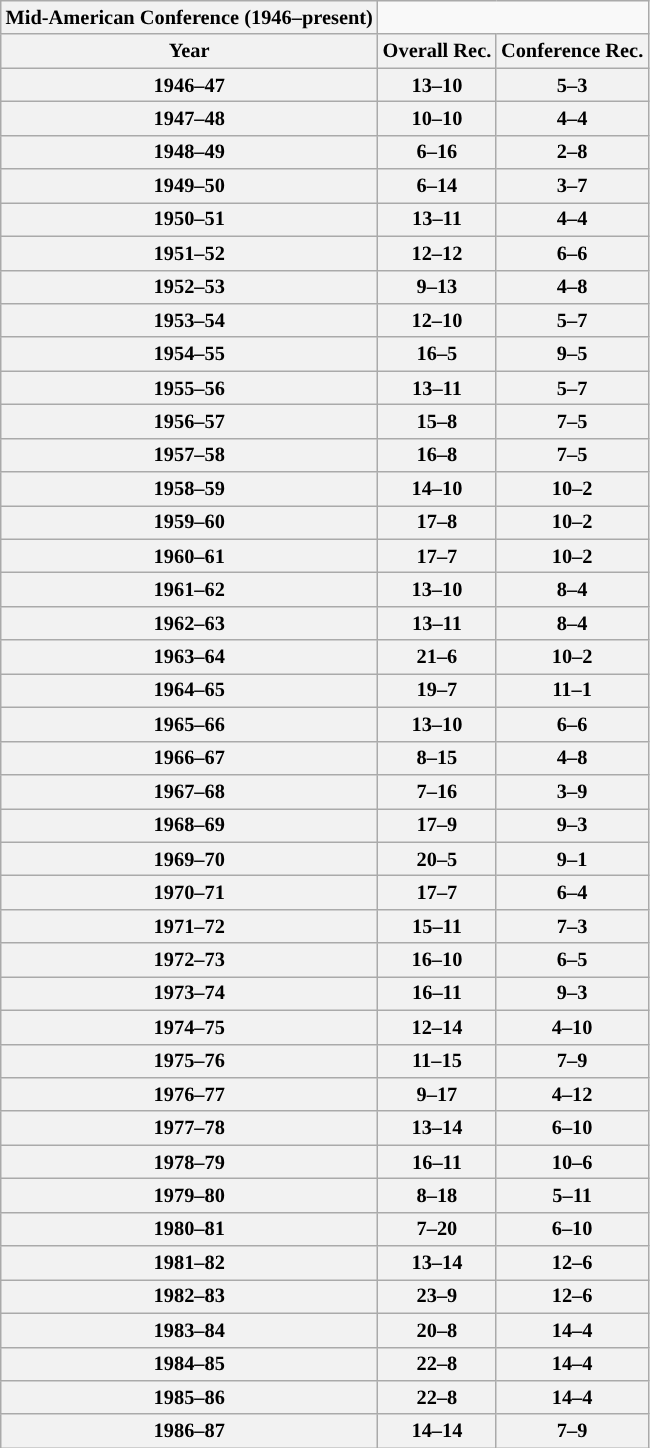<table class="wikitable" style="font-size:85%; text-align:center">
<tr>
<th>Mid-American Conference (1946–present)</th>
</tr>
<tr>
<th>Year</th>
<th>Overall Rec.</th>
<th>Conference Rec.</th>
</tr>
<tr>
<th>1946–47</th>
<th>13–10</th>
<th>5–3</th>
</tr>
<tr>
<th>1947–48</th>
<th>10–10</th>
<th>4–4</th>
</tr>
<tr>
<th>1948–49</th>
<th>6–16</th>
<th>2–8</th>
</tr>
<tr>
<th>1949–50</th>
<th>6–14</th>
<th>3–7</th>
</tr>
<tr>
<th>1950–51</th>
<th>13–11</th>
<th>4–4</th>
</tr>
<tr>
<th>1951–52</th>
<th>12–12</th>
<th>6–6</th>
</tr>
<tr>
<th>1952–53</th>
<th>9–13</th>
<th>4–8</th>
</tr>
<tr>
<th>1953–54</th>
<th>12–10</th>
<th>5–7</th>
</tr>
<tr>
<th>1954–55</th>
<th>16–5</th>
<th>9–5</th>
</tr>
<tr>
<th>1955–56</th>
<th>13–11</th>
<th>5–7</th>
</tr>
<tr>
<th>1956–57</th>
<th>15–8</th>
<th>7–5</th>
</tr>
<tr>
<th>1957–58</th>
<th>16–8</th>
<th>7–5</th>
</tr>
<tr>
<th>1958–59</th>
<th>14–10</th>
<th>10–2</th>
</tr>
<tr>
<th>1959–60</th>
<th>17–8</th>
<th>10–2</th>
</tr>
<tr>
<th>1960–61</th>
<th>17–7</th>
<th>10–2</th>
</tr>
<tr>
<th>1961–62</th>
<th>13–10</th>
<th>8–4</th>
</tr>
<tr>
<th>1962–63</th>
<th>13–11</th>
<th>8–4</th>
</tr>
<tr>
<th>1963–64</th>
<th>21–6</th>
<th>10–2</th>
</tr>
<tr>
<th>1964–65</th>
<th>19–7</th>
<th>11–1</th>
</tr>
<tr>
<th>1965–66</th>
<th>13–10</th>
<th>6–6</th>
</tr>
<tr>
<th>1966–67</th>
<th>8–15</th>
<th>4–8</th>
</tr>
<tr>
<th>1967–68</th>
<th>7–16</th>
<th>3–9</th>
</tr>
<tr>
<th>1968–69</th>
<th>17–9</th>
<th>9–3</th>
</tr>
<tr>
<th>1969–70</th>
<th>20–5</th>
<th>9–1</th>
</tr>
<tr>
<th>1970–71</th>
<th>17–7</th>
<th>6–4</th>
</tr>
<tr>
<th>1971–72</th>
<th>15–11</th>
<th>7–3</th>
</tr>
<tr>
<th>1972–73</th>
<th>16–10</th>
<th>6–5</th>
</tr>
<tr>
<th>1973–74</th>
<th>16–11</th>
<th>9–3</th>
</tr>
<tr>
<th>1974–75</th>
<th>12–14</th>
<th>4–10</th>
</tr>
<tr>
<th>1975–76</th>
<th>11–15</th>
<th>7–9</th>
</tr>
<tr>
<th>1976–77</th>
<th>9–17</th>
<th>4–12</th>
</tr>
<tr>
<th>1977–78</th>
<th>13–14</th>
<th>6–10</th>
</tr>
<tr>
<th>1978–79</th>
<th>16–11</th>
<th>10–6</th>
</tr>
<tr>
<th>1979–80</th>
<th>8–18</th>
<th>5–11</th>
</tr>
<tr>
<th>1980–81</th>
<th>7–20</th>
<th>6–10</th>
</tr>
<tr>
<th>1981–82</th>
<th>13–14</th>
<th>12–6</th>
</tr>
<tr>
<th>1982–83</th>
<th>23–9</th>
<th>12–6</th>
</tr>
<tr>
<th>1983–84</th>
<th>20–8</th>
<th>14–4</th>
</tr>
<tr>
<th>1984–85</th>
<th>22–8</th>
<th>14–4</th>
</tr>
<tr>
<th>1985–86</th>
<th>22–8</th>
<th>14–4</th>
</tr>
<tr>
<th>1986–87</th>
<th>14–14</th>
<th>7–9</th>
</tr>
</table>
